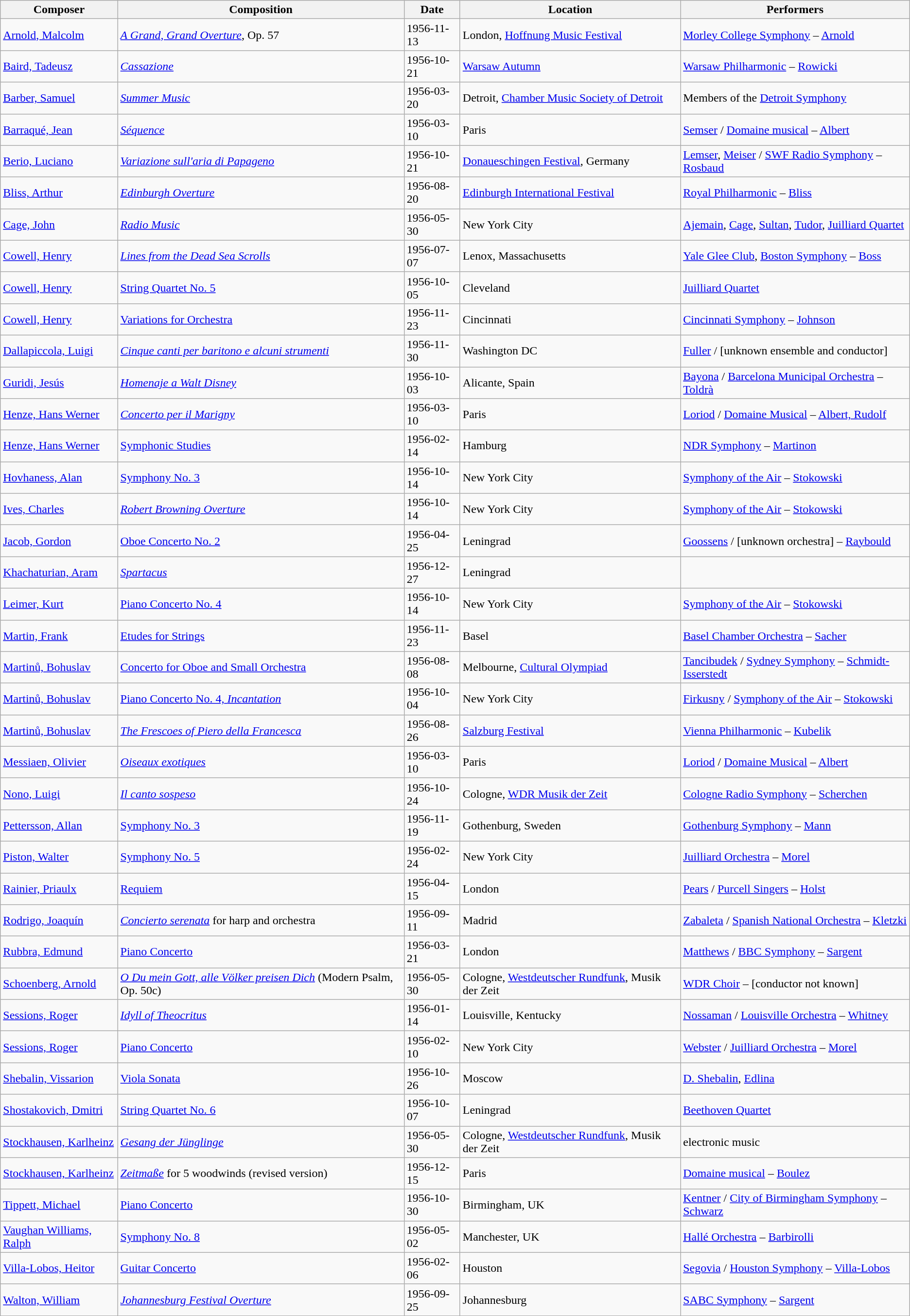<table class="wikitable sortable">
<tr>
<th>Composer</th>
<th>Composition</th>
<th>Date</th>
<th>Location</th>
<th>Performers</th>
</tr>
<tr>
<td><a href='#'>Arnold, Malcolm</a></td>
<td><em><a href='#'>A Grand, Grand Overture</a></em>, Op. 57</td>
<td>1956-11-13</td>
<td>London, <a href='#'>Hoffnung Music Festival</a></td>
<td><a href='#'>Morley College Symphony</a> – <a href='#'>Arnold</a></td>
</tr>
<tr>
<td><a href='#'>Baird, Tadeusz</a></td>
<td><em><a href='#'>Cassazione</a></em></td>
<td>1956-10-21</td>
<td><a href='#'>Warsaw Autumn</a></td>
<td><a href='#'>Warsaw Philharmonic</a> – <a href='#'>Rowicki</a></td>
</tr>
<tr>
<td><a href='#'>Barber, Samuel</a></td>
<td><em><a href='#'>Summer Music</a></em></td>
<td>1956-03-20</td>
<td>Detroit, <a href='#'>Chamber Music Society of Detroit</a></td>
<td>Members of the <a href='#'>Detroit Symphony</a></td>
</tr>
<tr>
<td><a href='#'>Barraqué, Jean</a></td>
<td><em><a href='#'>Séquence</a></em></td>
<td>1956-03-10</td>
<td>Paris</td>
<td><a href='#'>Semser</a> / <a href='#'>Domaine musical</a> – <a href='#'>Albert</a></td>
</tr>
<tr>
<td><a href='#'>Berio, Luciano</a></td>
<td><em><a href='#'>Variazione sull'aria di Papageno</a></em></td>
<td>1956-10-21</td>
<td><a href='#'>Donaueschingen Festival</a>, Germany</td>
<td><a href='#'>Lemser</a>, <a href='#'>Meiser</a> / <a href='#'>SWF Radio Symphony</a> – <a href='#'>Rosbaud</a></td>
</tr>
<tr>
<td><a href='#'>Bliss, Arthur</a></td>
<td><em><a href='#'>Edinburgh Overture</a></em></td>
<td>1956-08-20</td>
<td><a href='#'>Edinburgh International Festival</a></td>
<td><a href='#'>Royal Philharmonic</a> – <a href='#'>Bliss</a></td>
</tr>
<tr>
<td><a href='#'>Cage, John</a></td>
<td><em><a href='#'>Radio Music</a></em></td>
<td>1956-05-30</td>
<td>New York City</td>
<td><a href='#'>Ajemain</a>, <a href='#'>Cage</a>, <a href='#'>Sultan</a>, <a href='#'>Tudor</a>, <a href='#'>Juilliard Quartet</a></td>
</tr>
<tr>
<td><a href='#'>Cowell, Henry</a></td>
<td><em><a href='#'>Lines from the Dead Sea Scrolls</a></em></td>
<td>1956-07-07</td>
<td>Lenox, Massachusetts</td>
<td><a href='#'>Yale Glee Club</a>, <a href='#'>Boston Symphony</a> – <a href='#'>Boss</a></td>
</tr>
<tr>
<td><a href='#'>Cowell, Henry</a></td>
<td><a href='#'>String Quartet No. 5</a></td>
<td>1956-10-05</td>
<td>Cleveland</td>
<td><a href='#'>Juilliard Quartet</a></td>
</tr>
<tr>
<td><a href='#'>Cowell, Henry</a></td>
<td><a href='#'>Variations for Orchestra</a></td>
<td>1956-11-23</td>
<td>Cincinnati</td>
<td><a href='#'>Cincinnati Symphony</a> – <a href='#'>Johnson</a></td>
</tr>
<tr>
<td><a href='#'>Dallapiccola, Luigi</a></td>
<td><em><a href='#'>Cinque canti per baritono e alcuni strumenti</a></em></td>
<td>1956-11-30</td>
<td>Washington DC</td>
<td><a href='#'>Fuller</a> / [unknown ensemble and conductor]</td>
</tr>
<tr>
<td><a href='#'>Guridi, Jesús</a></td>
<td><em><a href='#'>Homenaje a Walt Disney</a></em></td>
<td>1956-10-03</td>
<td>Alicante, Spain</td>
<td><a href='#'>Bayona</a> / <a href='#'>Barcelona Municipal Orchestra</a> – <a href='#'>Toldrà</a></td>
</tr>
<tr>
<td><a href='#'>Henze, Hans Werner</a></td>
<td><em><a href='#'>Concerto per il Marigny</a></em></td>
<td>1956-03-10</td>
<td>Paris</td>
<td><a href='#'>Loriod</a> / <a href='#'>Domaine Musical</a> – <a href='#'>Albert, Rudolf</a></td>
</tr>
<tr>
<td><a href='#'>Henze, Hans Werner</a></td>
<td><a href='#'>Symphonic Studies</a></td>
<td>1956-02-14</td>
<td>Hamburg</td>
<td><a href='#'>NDR Symphony</a> – <a href='#'>Martinon</a></td>
</tr>
<tr>
<td><a href='#'>Hovhaness, Alan</a></td>
<td><a href='#'>Symphony No. 3</a></td>
<td>1956-10-14</td>
<td>New York City</td>
<td><a href='#'>Symphony of the Air</a> – <a href='#'>Stokowski</a></td>
</tr>
<tr>
<td><a href='#'>Ives, Charles</a></td>
<td><em><a href='#'>Robert Browning Overture</a></em></td>
<td>1956-10-14</td>
<td>New York City</td>
<td><a href='#'>Symphony of the Air</a> – <a href='#'>Stokowski</a></td>
</tr>
<tr>
<td><a href='#'>Jacob, Gordon</a></td>
<td><a href='#'>Oboe Concerto No. 2</a></td>
<td>1956-04-25</td>
<td>Leningrad</td>
<td><a href='#'>Goossens</a> / [unknown orchestra] – <a href='#'>Raybould</a></td>
</tr>
<tr>
<td><a href='#'>Khachaturian, Aram</a></td>
<td><em><a href='#'>Spartacus</a></em></td>
<td>1956-12-27</td>
<td>Leningrad</td>
<td></td>
</tr>
<tr>
<td><a href='#'>Leimer, Kurt</a></td>
<td><a href='#'>Piano Concerto No. 4</a></td>
<td>1956-10-14</td>
<td>New York City</td>
<td><a href='#'>Symphony of the Air</a> – <a href='#'>Stokowski</a></td>
</tr>
<tr>
<td><a href='#'>Martin, Frank</a></td>
<td><a href='#'>Etudes for Strings</a></td>
<td>1956-11-23</td>
<td>Basel</td>
<td><a href='#'>Basel Chamber Orchestra</a> – <a href='#'>Sacher</a></td>
</tr>
<tr>
<td><a href='#'>Martinů, Bohuslav</a></td>
<td><a href='#'>Concerto for Oboe and Small Orchestra</a></td>
<td>1956-08-08</td>
<td>Melbourne, <a href='#'>Cultural Olympiad</a></td>
<td><a href='#'>Tancibudek</a> / <a href='#'>Sydney Symphony</a> – <a href='#'>Schmidt-Isserstedt</a></td>
</tr>
<tr>
<td><a href='#'>Martinů, Bohuslav</a></td>
<td><a href='#'>Piano Concerto No. 4, <em>Incantation</em></a></td>
<td>1956-10-04</td>
<td>New York City</td>
<td><a href='#'>Firkusny</a> / <a href='#'>Symphony of the Air</a> – <a href='#'>Stokowski</a></td>
</tr>
<tr>
<td><a href='#'>Martinů, Bohuslav</a></td>
<td><em><a href='#'>The Frescoes of Piero della Francesca</a></em></td>
<td>1956-08-26</td>
<td><a href='#'>Salzburg Festival</a></td>
<td><a href='#'>Vienna Philharmonic</a> – <a href='#'>Kubelik</a></td>
</tr>
<tr>
<td><a href='#'>Messiaen, Olivier</a></td>
<td><em><a href='#'>Oiseaux exotiques</a></em></td>
<td>1956-03-10</td>
<td>Paris</td>
<td><a href='#'>Loriod</a> / <a href='#'>Domaine Musical</a> – <a href='#'>Albert</a></td>
</tr>
<tr>
<td><a href='#'>Nono, Luigi</a></td>
<td><em><a href='#'>Il canto sospeso</a></em></td>
<td>1956-10-24</td>
<td>Cologne, <a href='#'>WDR Musik der Zeit</a></td>
<td><a href='#'>Cologne Radio Symphony</a> – <a href='#'>Scherchen</a></td>
</tr>
<tr>
<td><a href='#'>Pettersson, Allan</a></td>
<td><a href='#'>Symphony No. 3</a></td>
<td>1956-11-19</td>
<td>Gothenburg, Sweden</td>
<td><a href='#'>Gothenburg Symphony</a> – <a href='#'>Mann</a></td>
</tr>
<tr>
<td><a href='#'>Piston, Walter</a></td>
<td><a href='#'>Symphony No. 5</a></td>
<td>1956-02-24</td>
<td>New York City</td>
<td><a href='#'>Juilliard Orchestra</a> – <a href='#'>Morel</a></td>
</tr>
<tr>
<td><a href='#'>Rainier, Priaulx</a></td>
<td><a href='#'>Requiem</a></td>
<td>1956-04-15</td>
<td>London</td>
<td><a href='#'>Pears</a> / <a href='#'>Purcell Singers</a> – <a href='#'>Holst</a></td>
</tr>
<tr>
<td><a href='#'>Rodrigo, Joaquín</a></td>
<td><em><a href='#'>Concierto serenata</a></em> for harp and orchestra</td>
<td>1956-09-11</td>
<td>Madrid</td>
<td><a href='#'>Zabaleta</a> / <a href='#'>Spanish National Orchestra</a> – <a href='#'>Kletzki</a></td>
</tr>
<tr>
<td><a href='#'>Rubbra, Edmund</a></td>
<td><a href='#'>Piano Concerto</a></td>
<td>1956-03-21</td>
<td>London</td>
<td><a href='#'>Matthews</a> / <a href='#'>BBC Symphony</a> – <a href='#'>Sargent</a></td>
</tr>
<tr>
<td><a href='#'>Schoenberg, Arnold</a></td>
<td><em><a href='#'>O Du mein Gott, alle Völker preisen Dich</a></em> (Modern Psalm, Op. 50c)</td>
<td>1956-05-30</td>
<td>Cologne, <a href='#'>Westdeutscher Rundfunk</a>, Musik der Zeit</td>
<td><a href='#'>WDR Choir</a> – [conductor not known]</td>
</tr>
<tr>
<td><a href='#'>Sessions, Roger</a></td>
<td><em><a href='#'>Idyll of Theocritus</a></em></td>
<td>1956-01-14</td>
<td>Louisville, Kentucky</td>
<td><a href='#'>Nossaman</a> / <a href='#'>Louisville Orchestra</a> – <a href='#'>Whitney</a></td>
</tr>
<tr>
<td><a href='#'>Sessions, Roger</a></td>
<td><a href='#'>Piano Concerto</a></td>
<td>1956-02-10</td>
<td>New York City</td>
<td><a href='#'>Webster</a> / <a href='#'>Juilliard Orchestra</a> – <a href='#'>Morel</a></td>
</tr>
<tr>
<td><a href='#'>Shebalin, Vissarion</a></td>
<td><a href='#'>Viola Sonata</a></td>
<td>1956-10-26</td>
<td>Moscow</td>
<td><a href='#'>D. Shebalin</a>, <a href='#'>Edlina</a></td>
</tr>
<tr>
<td><a href='#'>Shostakovich, Dmitri</a></td>
<td><a href='#'>String Quartet No. 6</a></td>
<td>1956-10-07</td>
<td>Leningrad</td>
<td><a href='#'>Beethoven Quartet</a></td>
</tr>
<tr>
<td><a href='#'>Stockhausen, Karlheinz</a></td>
<td><em><a href='#'>Gesang der Jünglinge</a></em></td>
<td>1956-05-30</td>
<td>Cologne, <a href='#'>Westdeutscher Rundfunk</a>, Musik der Zeit</td>
<td>electronic music</td>
</tr>
<tr>
<td><a href='#'>Stockhausen, Karlheinz</a></td>
<td><em><a href='#'>Zeitmaße</a></em> for 5 woodwinds (revised version)</td>
<td>1956-12-15</td>
<td>Paris</td>
<td><a href='#'>Domaine musical</a> – <a href='#'>Boulez</a></td>
</tr>
<tr>
<td><a href='#'>Tippett, Michael</a></td>
<td><a href='#'>Piano Concerto</a></td>
<td>1956-10-30</td>
<td>Birmingham, UK</td>
<td><a href='#'>Kentner</a> / <a href='#'>City of Birmingham Symphony</a> – <a href='#'>Schwarz</a></td>
</tr>
<tr>
<td><a href='#'>Vaughan Williams, Ralph</a></td>
<td><a href='#'>Symphony No. 8</a></td>
<td>1956-05-02</td>
<td>Manchester, UK</td>
<td><a href='#'>Hallé Orchestra</a> – <a href='#'>Barbirolli</a></td>
</tr>
<tr>
<td><a href='#'>Villa-Lobos, Heitor</a></td>
<td><a href='#'>Guitar Concerto</a></td>
<td>1956-02-06</td>
<td>Houston</td>
<td><a href='#'>Segovia</a> / <a href='#'>Houston Symphony</a> – <a href='#'>Villa-Lobos</a></td>
</tr>
<tr>
<td><a href='#'>Walton, William</a></td>
<td><em><a href='#'>Johannesburg Festival Overture</a></em></td>
<td>1956-09-25</td>
<td>Johannesburg</td>
<td><a href='#'>SABC Symphony</a> – <a href='#'>Sargent</a></td>
</tr>
<tr>
</tr>
</table>
